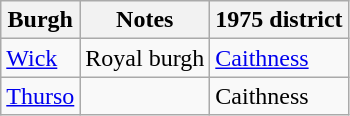<table class="wikitable">
<tr>
<th>Burgh</th>
<th>Notes</th>
<th>1975 district</th>
</tr>
<tr>
<td><a href='#'>Wick</a></td>
<td>Royal burgh</td>
<td><a href='#'>Caithness</a></td>
</tr>
<tr>
<td><a href='#'>Thurso</a></td>
<td></td>
<td>Caithness</td>
</tr>
</table>
